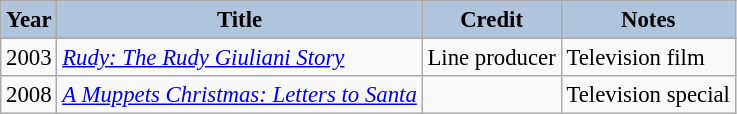<table class="wikitable" style="font-size:95%;">
<tr>
<th style="background:#B0C4DE;">Year</th>
<th style="background:#B0C4DE;">Title</th>
<th style="background:#B0C4DE;">Credit</th>
<th style="background:#B0C4DE;">Notes</th>
</tr>
<tr>
<td>2003</td>
<td><em><a href='#'>Rudy: The Rudy Giuliani Story</a></em></td>
<td>Line producer</td>
<td>Television film</td>
</tr>
<tr>
<td>2008</td>
<td><em><a href='#'>A Muppets Christmas: Letters to Santa</a></em></td>
<td></td>
<td>Television special</td>
</tr>
</table>
